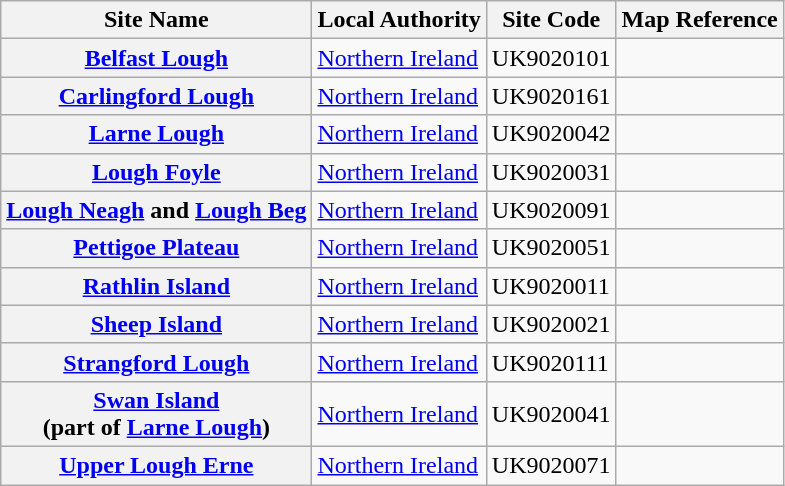<table class="wikitable sortable">
<tr>
<th>Site Name</th>
<th>Local Authority</th>
<th>Site Code</th>
<th>Map Reference</th>
</tr>
<tr>
<th><a href='#'>Belfast Lough</a></th>
<td><a href='#'>Northern Ireland</a></td>
<td>UK9020101</td>
<td></td>
</tr>
<tr>
<th><a href='#'>Carlingford Lough</a></th>
<td><a href='#'>Northern Ireland</a></td>
<td>UK9020161</td>
<td></td>
</tr>
<tr>
<th><a href='#'>Larne Lough</a></th>
<td><a href='#'>Northern Ireland</a></td>
<td>UK9020042</td>
<td></td>
</tr>
<tr>
<th><a href='#'>Lough Foyle</a></th>
<td><a href='#'>Northern Ireland</a></td>
<td>UK9020031</td>
<td></td>
</tr>
<tr>
<th><a href='#'>Lough Neagh</a> and <a href='#'>Lough Beg</a></th>
<td><a href='#'>Northern Ireland</a></td>
<td>UK9020091</td>
<td></td>
</tr>
<tr>
<th><a href='#'>Pettigoe Plateau</a></th>
<td><a href='#'>Northern Ireland</a></td>
<td>UK9020051</td>
<td></td>
</tr>
<tr>
<th><a href='#'>Rathlin Island</a></th>
<td><a href='#'>Northern Ireland</a></td>
<td>UK9020011</td>
<td></td>
</tr>
<tr>
<th><a href='#'>Sheep Island</a></th>
<td><a href='#'>Northern Ireland</a></td>
<td>UK9020021</td>
<td></td>
</tr>
<tr>
<th><a href='#'>Strangford Lough</a></th>
<td><a href='#'>Northern Ireland</a></td>
<td>UK9020111</td>
<td></td>
</tr>
<tr>
<th><a href='#'>Swan Island</a><br>(part of <a href='#'>Larne Lough</a>)</th>
<td><a href='#'>Northern Ireland</a></td>
<td>UK9020041</td>
<td></td>
</tr>
<tr>
<th><a href='#'>Upper Lough Erne</a></th>
<td><a href='#'>Northern Ireland</a></td>
<td>UK9020071</td>
<td></td>
</tr>
</table>
